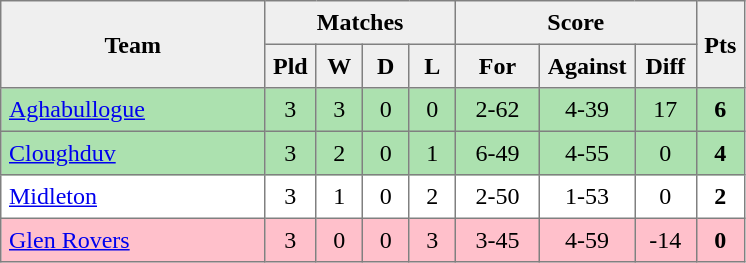<table style=border-collapse:collapse border=1 cellspacing=0 cellpadding=5>
<tr align=center bgcolor=#efefef>
<th rowspan=2 width=165>Team</th>
<th colspan=4>Matches</th>
<th colspan=3>Score</th>
<th rowspan=2width=20>Pts</th>
</tr>
<tr align=center bgcolor=#efefef>
<th width=20>Pld</th>
<th width=20>W</th>
<th width=20>D</th>
<th width=20>L</th>
<th width=45>For</th>
<th width=45>Against</th>
<th width=30>Diff</th>
</tr>
<tr align=center  style="background:#ACE1AF;">
<td style="text-align:left;"><a href='#'>Aghabullogue</a></td>
<td>3</td>
<td>3</td>
<td>0</td>
<td>0</td>
<td>2-62</td>
<td>4-39</td>
<td>17</td>
<td><strong>6</strong></td>
</tr>
<tr align=center style="background:#ACE1AF;">
<td style="text-align:left;"><a href='#'>Cloughduv</a></td>
<td>3</td>
<td>2</td>
<td>0</td>
<td>1</td>
<td>6-49</td>
<td>4-55</td>
<td>0</td>
<td><strong>4</strong></td>
</tr>
<tr align=center>
<td style="text-align:left;"><a href='#'>Midleton</a></td>
<td>3</td>
<td>1</td>
<td>0</td>
<td>2</td>
<td>2-50</td>
<td>1-53</td>
<td>0</td>
<td><strong>2</strong></td>
</tr>
<tr align=center style="background:#FFC0CB;">
<td style="text-align:left;"><a href='#'>Glen Rovers</a></td>
<td>3</td>
<td>0</td>
<td>0</td>
<td>3</td>
<td>3-45</td>
<td>4-59</td>
<td>-14</td>
<td><strong>0</strong></td>
</tr>
</table>
